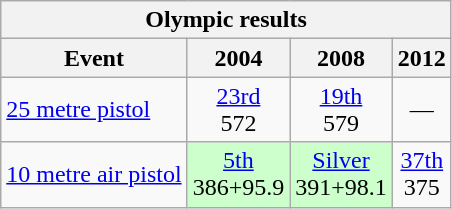<table class="wikitable" style="text-align: center">
<tr>
<th colspan=4>Olympic results</th>
</tr>
<tr>
<th>Event</th>
<th>2004</th>
<th>2008</th>
<th>2012</th>
</tr>
<tr>
<td align=left><a href='#'>25 metre pistol</a></td>
<td><a href='#'>23rd</a><br>572</td>
<td><a href='#'>19th</a><br>579</td>
<td>—</td>
</tr>
<tr>
<td align=left><a href='#'>10 metre air pistol</a></td>
<td style="background: #ccffcc"><a href='#'>5th</a><br>386+95.9</td>
<td style="background: #ccffcc"> <a href='#'>Silver</a><br>391+98.1</td>
<td><a href='#'>37th</a><br>375</td>
</tr>
</table>
